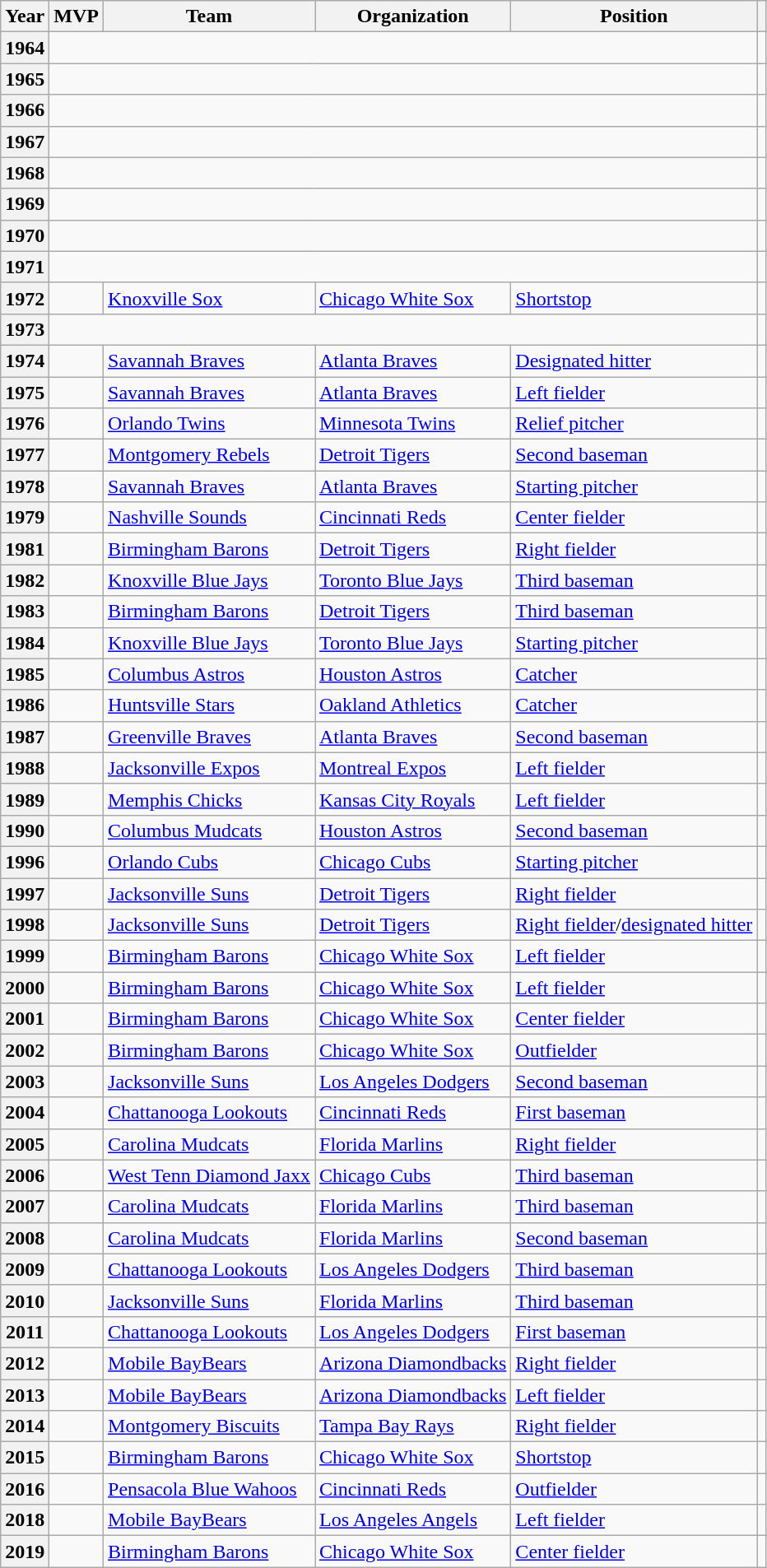<table class="wikitable sortable plainrowheaders" style="text-align:left;">
<tr>
<th>Year</th>
<th>MVP</th>
<th>Team</th>
<th>Organization</th>
<th>Position</th>
<th class=unsortable></th>
</tr>
<tr>
<th scope="row" style="text-align:center">1964</th>
<td style="text-align:center" colspan="4"></td>
<td align=center></td>
</tr>
<tr>
<th scope="row" style="text-align:center">1965</th>
<td style="text-align:center" colspan="4"></td>
<td align=center></td>
</tr>
<tr>
<th scope="row" style="text-align:center">1966</th>
<td style="text-align:center" colspan="4"></td>
<td align=center></td>
</tr>
<tr>
<th scope="row" style="text-align:center">1967</th>
<td style="text-align:center" colspan="4"></td>
<td align=center></td>
</tr>
<tr>
<th scope="row" style="text-align:center">1968</th>
<td style="text-align:center" colspan="4"></td>
<td align=center></td>
</tr>
<tr>
<th scope="row" style="text-align:center">1969</th>
<td style="text-align:center" colspan="4"></td>
<td align=center></td>
</tr>
<tr>
<th scope="row" style="text-align:center">1970</th>
<td style="text-align:center" colspan="4"></td>
<td align=center></td>
</tr>
<tr>
<th scope="row" style="text-align:center">1971</th>
<td style="text-align:center" colspan="4"></td>
<td align=center></td>
</tr>
<tr>
<th scope="row" style="text-align:center">1972</th>
<td align=left></td>
<td><a href='#'>Knoxville Sox</a></td>
<td><a href='#'>Chicago White Sox</a></td>
<td><a href='#'>Shortstop</a></td>
<td align=center></td>
</tr>
<tr>
<th scope="row" style="text-align:center">1973</th>
<td style="text-align:center" colspan="4"></td>
<td align=center></td>
</tr>
<tr>
<th scope="row" style="text-align:center">1974</th>
<td align=left></td>
<td><a href='#'>Savannah Braves</a></td>
<td><a href='#'>Atlanta Braves</a></td>
<td><a href='#'>Designated hitter</a></td>
<td align=center></td>
</tr>
<tr>
<th scope="row" style="text-align:center">1975</th>
<td align=left></td>
<td><a href='#'>Savannah Braves</a></td>
<td><a href='#'>Atlanta Braves</a></td>
<td><a href='#'>Left fielder</a></td>
<td align=center></td>
</tr>
<tr>
<th scope="row" style="text-align:center">1976</th>
<td align=left></td>
<td><a href='#'>Orlando Twins</a></td>
<td><a href='#'>Minnesota Twins</a></td>
<td><a href='#'>Relief pitcher</a></td>
<td align=center></td>
</tr>
<tr>
<th scope="row" style="text-align:center">1977</th>
<td align=left></td>
<td><a href='#'>Montgomery Rebels</a></td>
<td><a href='#'>Detroit Tigers</a></td>
<td><a href='#'>Second baseman</a></td>
<td align=center></td>
</tr>
<tr>
<th scope="row" style="text-align:center">1978</th>
<td align=left></td>
<td><a href='#'>Savannah Braves</a></td>
<td><a href='#'>Atlanta Braves</a></td>
<td><a href='#'>Starting pitcher</a></td>
<td align=center></td>
</tr>
<tr>
<th scope="row" style="text-align:center">1979</th>
<td align=left></td>
<td><a href='#'>Nashville Sounds</a></td>
<td><a href='#'>Cincinnati Reds</a></td>
<td><a href='#'>Center fielder</a></td>
<td align=center></td>
</tr>
<tr>
<th scope="row" style="text-align:center">1981</th>
<td align=left></td>
<td><a href='#'>Birmingham Barons</a></td>
<td><a href='#'>Detroit Tigers</a></td>
<td><a href='#'>Right fielder</a></td>
<td align=center></td>
</tr>
<tr>
<th scope="row" style="text-align:center">1982</th>
<td align=left></td>
<td><a href='#'>Knoxville Blue Jays</a></td>
<td><a href='#'>Toronto Blue Jays</a></td>
<td><a href='#'>Third baseman</a></td>
<td align=center></td>
</tr>
<tr>
<th scope="row" style="text-align:center">1983</th>
<td align=left></td>
<td><a href='#'>Birmingham Barons</a></td>
<td><a href='#'>Detroit Tigers</a></td>
<td><a href='#'>Third baseman</a></td>
<td align=center></td>
</tr>
<tr>
<th scope="row" style="text-align:center">1984</th>
<td align=left></td>
<td><a href='#'>Knoxville Blue Jays</a></td>
<td><a href='#'>Toronto Blue Jays</a></td>
<td><a href='#'>Starting pitcher</a></td>
<td align=center></td>
</tr>
<tr>
<th scope="row" style="text-align:center">1985</th>
<td align=left></td>
<td><a href='#'>Columbus Astros</a></td>
<td><a href='#'>Houston Astros</a></td>
<td><a href='#'>Catcher</a></td>
<td align=center></td>
</tr>
<tr>
<th scope="row" style="text-align:center">1986</th>
<td align=left></td>
<td><a href='#'>Huntsville Stars</a></td>
<td><a href='#'>Oakland Athletics</a></td>
<td><a href='#'>Catcher</a></td>
<td align=center></td>
</tr>
<tr>
<th scope="row" style="text-align:center">1987</th>
<td align=left></td>
<td><a href='#'>Greenville Braves</a></td>
<td><a href='#'>Atlanta Braves</a></td>
<td><a href='#'>Second baseman</a></td>
<td align=center></td>
</tr>
<tr>
<th scope="row" style="text-align:center">1988</th>
<td align=left></td>
<td><a href='#'>Jacksonville Expos</a></td>
<td><a href='#'>Montreal Expos</a></td>
<td><a href='#'>Left fielder</a></td>
<td align=center></td>
</tr>
<tr>
<th scope="row" style="text-align:center">1989</th>
<td align=left></td>
<td><a href='#'>Memphis Chicks</a></td>
<td><a href='#'>Kansas City Royals</a></td>
<td><a href='#'>Left fielder</a></td>
<td align=center></td>
</tr>
<tr>
<th scope="row" style="text-align:center">1990</th>
<td align=left></td>
<td><a href='#'>Columbus Mudcats</a></td>
<td><a href='#'>Houston Astros</a></td>
<td><a href='#'>Second baseman</a></td>
<td align=center></td>
</tr>
<tr>
<th scope="row" style="text-align:center">1996</th>
<td align=left></td>
<td><a href='#'>Orlando Cubs</a></td>
<td><a href='#'>Chicago Cubs</a></td>
<td><a href='#'>Starting pitcher</a></td>
<td align=center></td>
</tr>
<tr>
<th scope="row" style="text-align:center">1997</th>
<td align=left></td>
<td><a href='#'>Jacksonville Suns</a></td>
<td><a href='#'>Detroit Tigers</a></td>
<td><a href='#'>Right fielder</a></td>
<td align=center></td>
</tr>
<tr>
<th scope="row" style="text-align:center">1998</th>
<td align=left></td>
<td><a href='#'>Jacksonville Suns</a></td>
<td><a href='#'>Detroit Tigers</a></td>
<td><a href='#'>Right fielder</a>/<a href='#'>designated hitter</a></td>
<td align=center></td>
</tr>
<tr>
<th scope="row" style="text-align:center">1999</th>
<td align=left></td>
<td><a href='#'>Birmingham Barons</a></td>
<td><a href='#'>Chicago White Sox</a></td>
<td><a href='#'>Left fielder</a></td>
<td align=center></td>
</tr>
<tr>
<th scope="row" style="text-align:center">2000</th>
<td align=left></td>
<td><a href='#'>Birmingham Barons</a></td>
<td><a href='#'>Chicago White Sox</a></td>
<td><a href='#'>Left fielder</a></td>
<td align=center></td>
</tr>
<tr>
<th scope="row" style="text-align:center">2001</th>
<td align=left></td>
<td><a href='#'>Birmingham Barons</a></td>
<td><a href='#'>Chicago White Sox</a></td>
<td><a href='#'>Center fielder</a></td>
<td align=center></td>
</tr>
<tr>
<th scope="row" style="text-align:center">2002</th>
<td align=left></td>
<td><a href='#'>Birmingham Barons</a></td>
<td><a href='#'>Chicago White Sox</a></td>
<td><a href='#'>Outfielder</a></td>
<td align=center></td>
</tr>
<tr>
<th scope="row" style="text-align:center">2003</th>
<td align=left></td>
<td><a href='#'>Jacksonville Suns</a></td>
<td><a href='#'>Los Angeles Dodgers</a></td>
<td><a href='#'>Second baseman</a></td>
<td align=center></td>
</tr>
<tr>
<th scope="row" style="text-align:center">2004</th>
<td align=left></td>
<td><a href='#'>Chattanooga Lookouts</a></td>
<td><a href='#'>Cincinnati Reds</a></td>
<td><a href='#'>First baseman</a></td>
<td align=center></td>
</tr>
<tr>
<th scope="row" style="text-align:center">2005</th>
<td align=left></td>
<td><a href='#'>Carolina Mudcats</a></td>
<td><a href='#'>Florida Marlins</a></td>
<td><a href='#'>Right fielder</a></td>
<td align=center></td>
</tr>
<tr>
<th scope="row" style="text-align:center">2006</th>
<td align=left></td>
<td><a href='#'>West Tenn Diamond Jaxx</a></td>
<td><a href='#'>Chicago Cubs</a></td>
<td><a href='#'>Third baseman</a></td>
<td align=center></td>
</tr>
<tr>
<th scope="row" style="text-align:center">2007</th>
<td align=left></td>
<td><a href='#'>Carolina Mudcats</a></td>
<td><a href='#'>Florida Marlins</a></td>
<td><a href='#'>Third baseman</a></td>
<td align=center></td>
</tr>
<tr>
<th scope="row" style="text-align:center">2008</th>
<td align=left></td>
<td><a href='#'>Carolina Mudcats</a></td>
<td><a href='#'>Florida Marlins</a></td>
<td><a href='#'>Second baseman</a></td>
<td align=center></td>
</tr>
<tr>
<th scope="row" style="text-align:center">2009</th>
<td align=left></td>
<td><a href='#'>Chattanooga Lookouts</a></td>
<td><a href='#'>Los Angeles Dodgers</a></td>
<td><a href='#'>Third baseman</a></td>
<td align=center></td>
</tr>
<tr>
<th scope="row" style="text-align:center">2010</th>
<td align=left></td>
<td><a href='#'>Jacksonville Suns</a></td>
<td><a href='#'>Florida Marlins</a></td>
<td><a href='#'>Third baseman</a></td>
<td align=center></td>
</tr>
<tr>
<th scope="row" style="text-align:center">2011</th>
<td align=left></td>
<td><a href='#'>Chattanooga Lookouts</a></td>
<td><a href='#'>Los Angeles Dodgers</a></td>
<td><a href='#'>First baseman</a></td>
<td align=center></td>
</tr>
<tr>
<th scope="row" style="text-align:center">2012</th>
<td align=left></td>
<td><a href='#'>Mobile BayBears</a></td>
<td><a href='#'>Arizona Diamondbacks</a></td>
<td><a href='#'>Right fielder</a></td>
<td align=center></td>
</tr>
<tr>
<th scope="row" style="text-align:center">2013</th>
<td align=left></td>
<td><a href='#'>Mobile BayBears</a></td>
<td><a href='#'>Arizona Diamondbacks</a></td>
<td><a href='#'>Left fielder</a></td>
<td align=center></td>
</tr>
<tr>
<th scope="row" style="text-align:center">2014</th>
<td align=left></td>
<td><a href='#'>Montgomery Biscuits</a></td>
<td><a href='#'>Tampa Bay Rays</a></td>
<td><a href='#'>Right fielder</a></td>
<td align=center></td>
</tr>
<tr>
<th scope="row" style="text-align:center">2015</th>
<td align=left></td>
<td><a href='#'>Birmingham Barons</a></td>
<td><a href='#'>Chicago White Sox</a></td>
<td><a href='#'>Shortstop</a></td>
<td align=center></td>
</tr>
<tr>
<th scope="row" style="text-align:center">2016</th>
<td align=left></td>
<td><a href='#'>Pensacola Blue Wahoos</a></td>
<td><a href='#'>Cincinnati Reds</a></td>
<td><a href='#'>Outfielder</a></td>
<td align=center></td>
</tr>
<tr>
<th scope="row" style="text-align:center">2018</th>
<td align=left></td>
<td><a href='#'>Mobile BayBears</a></td>
<td><a href='#'>Los Angeles Angels</a></td>
<td><a href='#'>Left fielder</a></td>
<td align=center></td>
</tr>
<tr>
<th scope="row" style="text-align:center">2019</th>
<td align=left></td>
<td><a href='#'>Birmingham Barons</a></td>
<td><a href='#'>Chicago White Sox</a></td>
<td><a href='#'>Center fielder</a></td>
<td align=center></td>
</tr>
</table>
